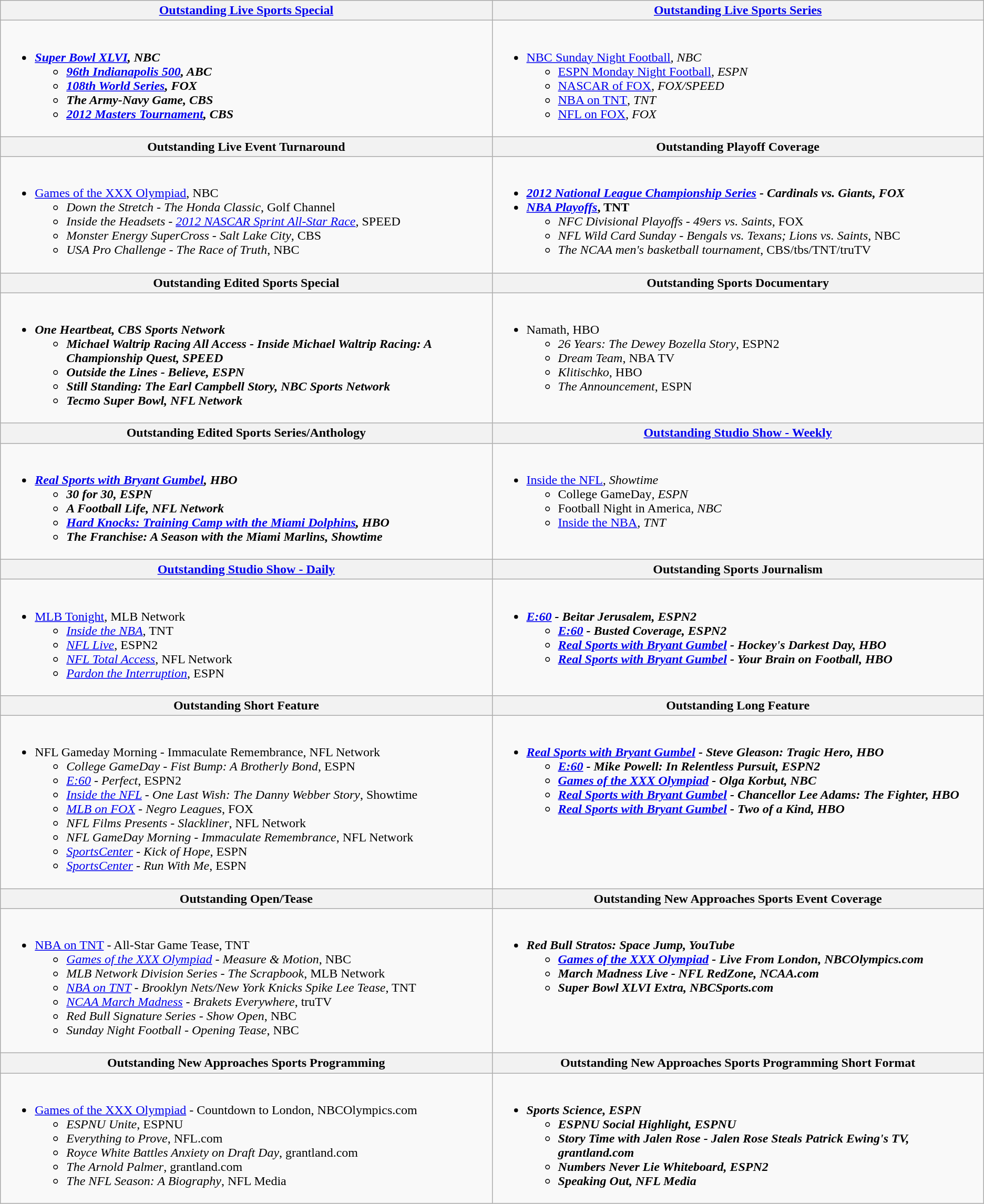<table class=wikitable>
<tr>
<th style="width:50%"><a href='#'>Outstanding Live Sports Special</a></th>
<th style="width:50%"><a href='#'>Outstanding Live Sports Series</a></th>
</tr>
<tr>
<td valign="top"><br><ul><li><strong><em><a href='#'>Super Bowl XLVI</a><em>, NBC<strong><ul><li></em><a href='#'>96th Indianapolis 500</a><em>, ABC</li><li></em><a href='#'>108th World Series</a><em>, FOX</li><li></em>The Army-Navy Game<em>, CBS</li><li></em><a href='#'>2012 Masters Tournament</a><em>, CBS</li></ul></li></ul></td>
<td valign="top"><br><ul><li></em><a href='#'>NBC Sunday Night Football</a><em>, NBC<ul><li></em><a href='#'>ESPN Monday Night Football</a><em>, ESPN</li><li></em><a href='#'>NASCAR of FOX</a><em>, FOX/SPEED</li><li></em><a href='#'>NBA on TNT</a><em>, TNT</li><li></em><a href='#'>NFL on FOX</a><em>, FOX</li></ul></li></ul></td>
</tr>
<tr>
<th style="width:50%">Outstanding Live Event Turnaround</th>
<th style="width:50%">Outstanding Playoff Coverage</th>
</tr>
<tr>
<td valign="top"><br><ul><li></em></strong><a href='#'>Games of the XXX Olympiad</a></em>, NBC</strong><ul><li><em>Down the Stretch - The Honda Classic</em>, Golf Channel</li><li><em>Inside the Headsets - <a href='#'>2012 NASCAR Sprint All-Star Race</a></em>, SPEED</li><li><em>Monster Energy SuperCross - Salt Lake City</em>, CBS</li><li><em>USA Pro Challenge - The Race of Truth</em>, NBC</li></ul></li></ul></td>
<td valign="top"><br><ul><li><strong><em><a href='#'>2012 National League Championship Series</a> - Cardinals vs. Giants<em>, FOX<strong></li><li></em></strong><a href='#'>NBA Playoffs</a></em>, TNT</strong><ul><li><em>NFC Divisional Playoffs - 49ers vs. Saints</em>, FOX</li><li><em>NFL Wild Card Sunday - Bengals vs. Texans; Lions vs. Saints</em>, NBC</li><li><em>The NCAA men's basketball tournament</em>, CBS/tbs/TNT/truTV</li></ul></li></ul></td>
</tr>
<tr>
<th style="width:50%">Outstanding Edited Sports Special</th>
<th style="width:50%">Outstanding Sports Documentary</th>
</tr>
<tr>
<td valign="top"><br><ul><li><strong><em>One Heartbeat<em>, CBS Sports Network<strong><ul><li></em>Michael Waltrip Racing All Access - Inside Michael Waltrip Racing: A Championship Quest<em>, SPEED</li><li></em>Outside the Lines - Believe<em>, ESPN</li><li></em>Still Standing: The Earl Campbell Story<em>, NBC Sports Network</li><li></em>Tecmo Super Bowl<em>, NFL Network</li></ul></li></ul></td>
<td valign="top"><br><ul><li></em></strong>Namath</em>, HBO</strong><ul><li><em>26 Years: The Dewey Bozella Story</em>, ESPN2</li><li><em>Dream Team</em>, NBA TV</li><li><em>Klitischko</em>, HBO</li><li><em>The Announcement</em>, ESPN</li></ul></li></ul></td>
</tr>
<tr>
<th style="width:50%">Outstanding Edited Sports Series/Anthology</th>
<th style="width:50%"><a href='#'>Outstanding Studio Show - Weekly</a></th>
</tr>
<tr>
<td valign="top"><br><ul><li><strong><em><a href='#'>Real Sports with Bryant Gumbel</a><em>, HBO<strong><ul><li></em>30 for 30<em>, ESPN</li><li></em>A Football Life<em>, NFL Network</li><li></em><a href='#'>Hard Knocks: Training Camp with the Miami Dolphins</a><em>, HBO</li><li></em>The Franchise: A Season with the Miami Marlins<em>, Showtime</li></ul></li></ul></td>
<td valign="top"><br><ul><li></em><a href='#'>Inside the NFL</a><em>, Showtime<ul><li></em>College GameDay<em>, ESPN</li><li></em>Football Night in America<em>, NBC</li><li></em><a href='#'>Inside the NBA</a><em>, TNT</li></ul></li></ul></td>
</tr>
<tr>
<th style="width:50%"><a href='#'>Outstanding Studio Show - Daily</a></th>
<th style="width:50%">Outstanding Sports Journalism</th>
</tr>
<tr>
<td valign="top"><br><ul><li></em></strong><a href='#'>MLB Tonight</a></em>, MLB Network</strong><ul><li><em><a href='#'>Inside the NBA</a></em>, TNT</li><li><em><a href='#'>NFL Live</a></em>, ESPN2</li><li><em><a href='#'>NFL Total Access</a></em>, NFL Network</li><li><em><a href='#'>Pardon the Interruption</a></em>, ESPN</li></ul></li></ul></td>
<td valign="top"><br><ul><li><strong><em><a href='#'>E:60</a> - Beitar Jerusalem<em>, ESPN2<strong><ul><li></em><a href='#'>E:60</a> - Busted Coverage<em>, ESPN2</li><li></em><a href='#'>Real Sports with Bryant Gumbel</a> - Hockey's Darkest Day<em>, HBO</li><li></em><a href='#'>Real Sports with Bryant Gumbel</a> - Your Brain on Football<em>, HBO</li></ul></li></ul></td>
</tr>
<tr>
<th style="width:50%">Outstanding Short Feature</th>
<th style="width:50%">Outstanding Long Feature</th>
</tr>
<tr>
<td valign="top"><br><ul><li></em></strong>NFL Gameday Morning - Immaculate Remembrance</em>, NFL Network</strong><ul><li><em>College GameDay - Fist Bump: A Brotherly Bond</em>, ESPN</li><li><em><a href='#'>E:60</a> - Perfect</em>, ESPN2</li><li><em><a href='#'>Inside the NFL</a> - One Last Wish: The Danny Webber Story</em>, Showtime</li><li><em><a href='#'>MLB on FOX</a> - Negro Leagues</em>, FOX</li><li><em>NFL Films Presents - Slackliner</em>, NFL Network</li><li><em>NFL GameDay Morning - Immaculate Remembrance</em>, NFL Network</li><li><em><a href='#'>SportsCenter</a> - Kick of Hope</em>, ESPN</li><li><em><a href='#'>SportsCenter</a> - Run With Me</em>, ESPN</li></ul></li></ul></td>
<td valign="top"><br><ul><li><strong><em><a href='#'>Real Sports with Bryant Gumbel</a> - Steve Gleason: Tragic Hero<em>, HBO<strong><ul><li></em><a href='#'>E:60</a> - Mike Powell: In Relentless Pursuit<em>, ESPN2</li><li></em><a href='#'>Games of the XXX Olympiad</a> - Olga Korbut<em>, NBC</li><li></em><a href='#'>Real Sports with Bryant Gumbel</a> - Chancellor Lee Adams: The Fighter<em>, HBO</li><li></em><a href='#'>Real Sports with Bryant Gumbel</a> - Two of a Kind<em>, HBO</li></ul></li></ul></td>
</tr>
<tr>
<th style="width:50%">Outstanding Open/Tease</th>
<th style="width:50%">Outstanding New Approaches Sports Event Coverage</th>
</tr>
<tr>
<td valign="top"><br><ul><li></em></strong><a href='#'>NBA on TNT</a> - All-Star Game Tease</em>, TNT</strong><ul><li><em><a href='#'>Games of the XXX Olympiad</a> - Measure & Motion</em>, NBC</li><li><em>MLB Network Division Series - The Scrapbook</em>, MLB Network</li><li><em><a href='#'>NBA on TNT</a> - Brooklyn Nets/New York Knicks Spike Lee Tease</em>, TNT</li><li><em><a href='#'>NCAA March Madness</a> - Brakets Everywhere</em>, truTV</li><li><em>Red Bull Signature Series - Show Open</em>, NBC</li><li><em>Sunday Night Football - Opening Tease</em>, NBC</li></ul></li></ul></td>
<td valign="top"><br><ul><li><strong><em>Red Bull Stratos: Space Jump<em>, YouTube<strong><ul><li></em><a href='#'>Games of the XXX Olympiad</a> - Live From London<em>, NBCOlympics.com</li><li></em>March Madness Live - NFL RedZone<em>, NCAA.com</li><li></em>Super Bowl XLVI Extra<em>, NBCSports.com</li></ul></li></ul></td>
</tr>
<tr>
<th style="width:50%">Outstanding New Approaches Sports Programming</th>
<th style="width:50%">Outstanding New Approaches Sports Programming Short Format</th>
</tr>
<tr>
<td valign="top"><br><ul><li></em></strong><a href='#'>Games of the XXX Olympiad</a> - Countdown to London</em>, NBCOlympics.com</strong><ul><li><em>ESPNU Unite</em>, ESPNU</li><li><em>Everything to Prove</em>, NFL.com</li><li><em>Royce White Battles Anxiety on Draft Day</em>, grantland.com</li><li><em>The Arnold Palmer</em>, grantland.com</li><li><em>The NFL Season: A Biography</em>, NFL Media</li></ul></li></ul></td>
<td valign="top"><br><ul><li><strong><em>Sports Science<em>, ESPN<strong><ul><li></em>ESPNU Social Highlight<em>, ESPNU</li><li></em>Story Time with Jalen Rose - Jalen Rose Steals Patrick Ewing's TV<em>, grantland.com</li><li></em>Numbers Never Lie Whiteboard<em>, ESPN2</li><li></em>Speaking Out<em>, NFL Media</li></ul></li></ul></td>
</tr>
</table>
